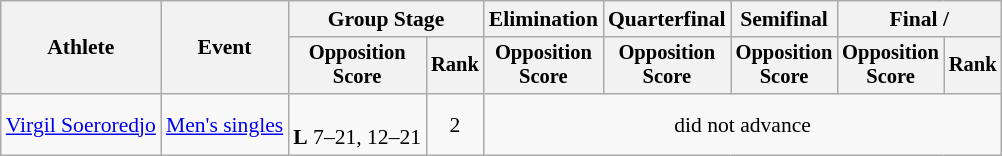<table class="wikitable" style="text-align:left; font-size:90%">
<tr>
<th rowspan=2>Athlete</th>
<th rowspan=2>Event</th>
<th colspan=2>Group Stage</th>
<th>Elimination</th>
<th>Quarterfinal</th>
<th>Semifinal</th>
<th colspan=2>Final / </th>
</tr>
<tr style="font-size:95%">
<th>Opposition<br>Score</th>
<th>Rank</th>
<th>Opposition<br>Score</th>
<th>Opposition<br>Score</th>
<th>Opposition<br>Score</th>
<th>Opposition<br>Score</th>
<th>Rank</th>
</tr>
<tr align=center>
<td align=left><a href='#'>Virgil Soeroredjo</a></td>
<td align=left><a href='#'>Men's singles</a></td>
<td><br><strong>L</strong> 7–21, 12–21</td>
<td>2</td>
<td colspan=5>did not advance</td>
</tr>
</table>
